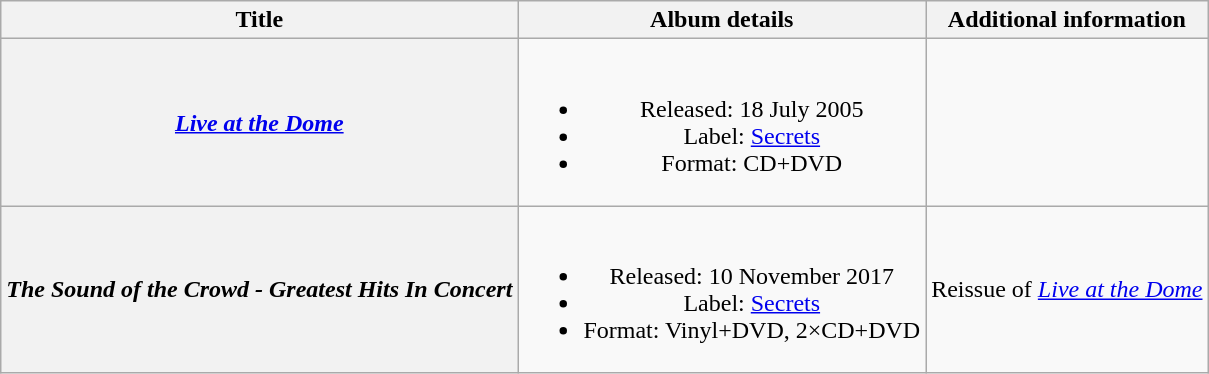<table class="wikitable plainrowheaders" style="text-align:center;">
<tr>
<th>Title</th>
<th>Album details</th>
<th>Additional information</th>
</tr>
<tr>
<th scope="row"><em><a href='#'>Live at the Dome</a></em></th>
<td><br><ul><li>Released: 18 July 2005</li><li>Label: <a href='#'>Secrets</a></li><li>Format: CD+DVD</li></ul></td>
<td></td>
</tr>
<tr>
<th scope="row"><em>The Sound of the Crowd - Greatest Hits In Concert</em></th>
<td><br><ul><li>Released: 10 November 2017</li><li>Label: <a href='#'>Secrets</a></li><li>Format: Vinyl+DVD, 2×CD+DVD</li></ul></td>
<td>Reissue of <em><a href='#'>Live at the Dome</a></em></td>
</tr>
</table>
